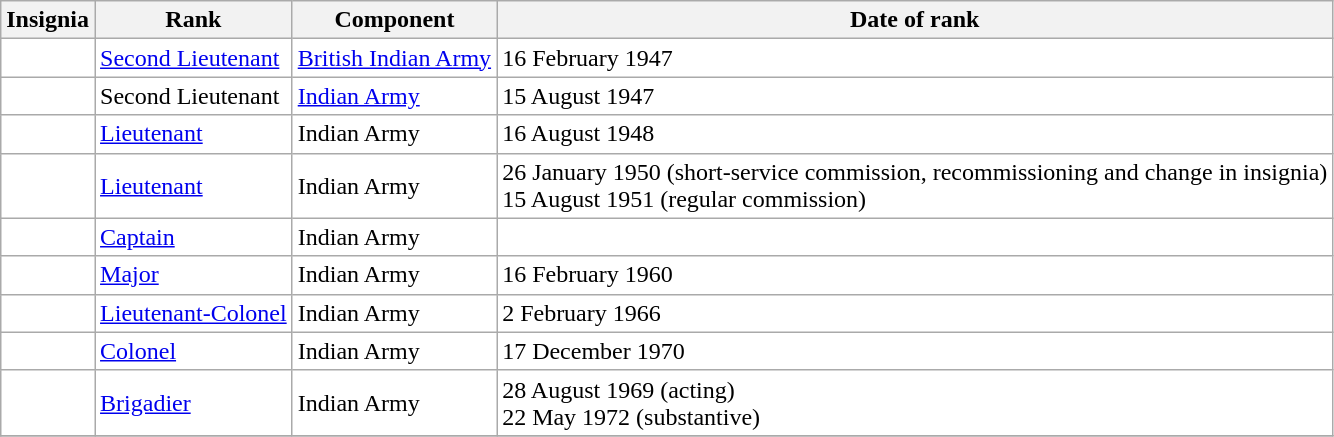<table class="wikitable" style="background:white">
<tr>
<th>Insignia</th>
<th>Rank</th>
<th>Component</th>
<th>Date of rank</th>
</tr>
<tr>
<td align="center"></td>
<td><a href='#'>Second Lieutenant</a></td>
<td><a href='#'>British Indian Army</a></td>
<td>16 February 1947</td>
</tr>
<tr>
<td align="center"></td>
<td>Second Lieutenant</td>
<td><a href='#'>Indian Army</a></td>
<td>15 August 1947</td>
</tr>
<tr>
<td align="center"></td>
<td><a href='#'>Lieutenant</a></td>
<td>Indian Army</td>
<td>16 August 1948</td>
</tr>
<tr>
<td align="center"></td>
<td><a href='#'>Lieutenant</a></td>
<td>Indian Army</td>
<td>26 January 1950 (short-service commission, recommissioning and change in insignia)<br>15 August 1951 (regular commission)</td>
</tr>
<tr>
<td align="center"></td>
<td><a href='#'>Captain</a></td>
<td>Indian Army</td>
<td></td>
</tr>
<tr>
<td align="center"></td>
<td><a href='#'>Major</a></td>
<td>Indian Army</td>
<td>16 February 1960</td>
</tr>
<tr>
<td align="center"></td>
<td><a href='#'>Lieutenant-Colonel</a></td>
<td>Indian Army</td>
<td>2 February 1966</td>
</tr>
<tr>
<td align="center"></td>
<td><a href='#'>Colonel</a></td>
<td>Indian Army</td>
<td>17 December 1970</td>
</tr>
<tr>
<td align="center"></td>
<td><a href='#'>Brigadier</a></td>
<td>Indian Army</td>
<td>28 August 1969 (acting)<br>22 May 1972 (substantive)</td>
</tr>
<tr>
</tr>
</table>
